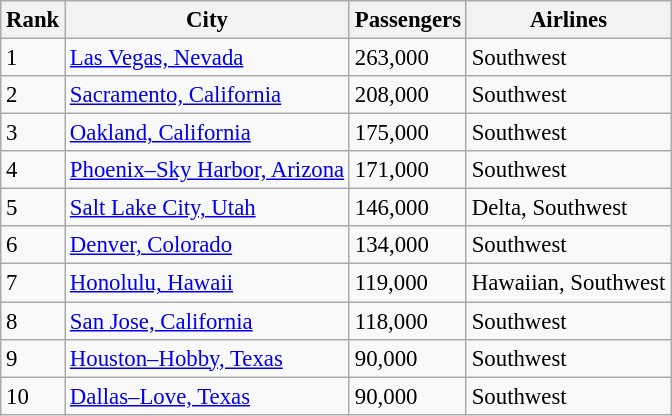<table class="wikitable sortable" style="font-size:95%">
<tr>
<th>Rank</th>
<th>City</th>
<th>Passengers</th>
<th>Airlines</th>
</tr>
<tr>
<td>1</td>
<td> <a href='#'>Las Vegas, Nevada</a></td>
<td>263,000</td>
<td>Southwest</td>
</tr>
<tr>
<td>2</td>
<td> <a href='#'>Sacramento, California</a></td>
<td>208,000</td>
<td>Southwest</td>
</tr>
<tr>
<td>3</td>
<td> <a href='#'>Oakland, California</a></td>
<td>175,000</td>
<td>Southwest</td>
</tr>
<tr>
<td>4</td>
<td> <a href='#'>Phoenix–Sky Harbor, Arizona</a></td>
<td>171,000</td>
<td>Southwest</td>
</tr>
<tr>
<td>5</td>
<td> <a href='#'>Salt Lake City, Utah</a></td>
<td>146,000</td>
<td>Delta, Southwest</td>
</tr>
<tr>
<td>6</td>
<td> <a href='#'>Denver, Colorado</a></td>
<td>134,000</td>
<td>Southwest</td>
</tr>
<tr>
<td>7</td>
<td> <a href='#'>Honolulu, Hawaii</a></td>
<td>119,000</td>
<td>Hawaiian, Southwest</td>
</tr>
<tr>
<td>8</td>
<td> <a href='#'>San Jose, California</a></td>
<td>118,000</td>
<td>Southwest</td>
</tr>
<tr>
<td>9</td>
<td> <a href='#'>Houston–Hobby, Texas</a></td>
<td>90,000</td>
<td>Southwest</td>
</tr>
<tr>
<td>10</td>
<td> <a href='#'>Dallas–Love, Texas</a></td>
<td>90,000</td>
<td>Southwest</td>
</tr>
</table>
